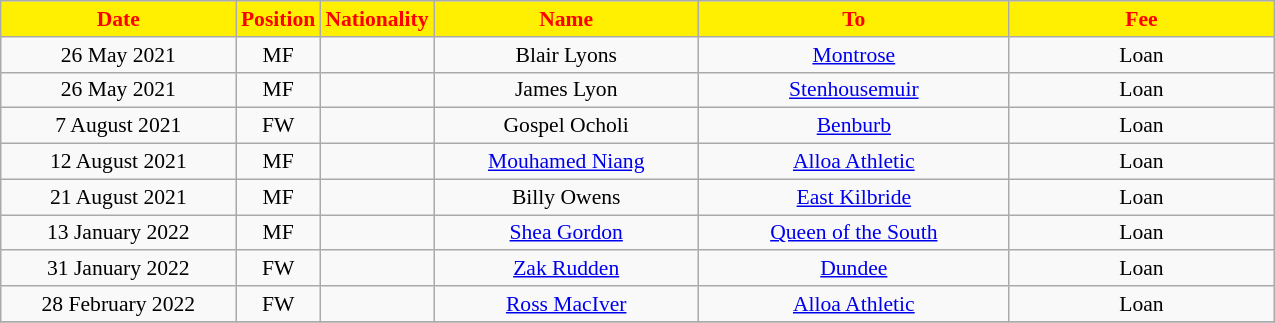<table class="wikitable"  style="text-align:center; font-size:90%; ">
<tr>
<th style="background:#FFEF00; color:red; width:150px;">Date</th>
<th style="background:#FFEF00; color:red; width:45px;">Position</th>
<th style="background:#FFEF00; color:red; width:45px;">Nationality</th>
<th style="background:#FFEF00; color:red; width:170px;">Name</th>
<th style="background:#FFEF00; color:red; width:200px;">To</th>
<th style="background:#FFEF00; color:red; width:170px;">Fee</th>
</tr>
<tr>
<td>26 May 2021</td>
<td>MF</td>
<td></td>
<td>Blair Lyons</td>
<td><a href='#'>Montrose</a></td>
<td>Loan</td>
</tr>
<tr>
<td>26 May 2021</td>
<td>MF</td>
<td></td>
<td>James Lyon</td>
<td><a href='#'>Stenhousemuir</a></td>
<td>Loan</td>
</tr>
<tr>
<td>7 August 2021</td>
<td>FW</td>
<td></td>
<td>Gospel Ocholi</td>
<td><a href='#'>Benburb</a></td>
<td>Loan</td>
</tr>
<tr>
<td>12 August 2021</td>
<td>MF</td>
<td></td>
<td><a href='#'>Mouhamed Niang</a></td>
<td><a href='#'>Alloa Athletic</a></td>
<td>Loan</td>
</tr>
<tr>
<td>21 August 2021</td>
<td>MF</td>
<td></td>
<td>Billy Owens</td>
<td><a href='#'>East Kilbride</a></td>
<td>Loan</td>
</tr>
<tr>
<td>13 January 2022</td>
<td>MF</td>
<td></td>
<td><a href='#'>Shea Gordon</a></td>
<td><a href='#'>Queen of the South</a></td>
<td>Loan</td>
</tr>
<tr>
<td>31 January 2022</td>
<td>FW</td>
<td></td>
<td><a href='#'>Zak Rudden</a></td>
<td><a href='#'>Dundee</a></td>
<td>Loan</td>
</tr>
<tr>
<td>28 February 2022</td>
<td>FW</td>
<td></td>
<td><a href='#'>Ross MacIver</a></td>
<td><a href='#'>Alloa Athletic</a></td>
<td>Loan</td>
</tr>
<tr>
</tr>
</table>
